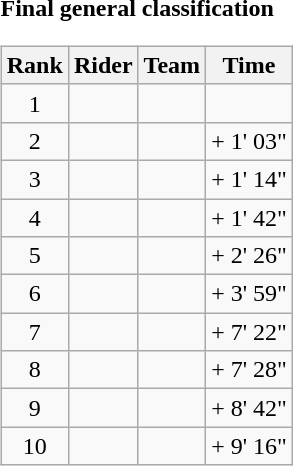<table>
<tr>
<td><strong>Final general classification</strong><br><table class="wikitable">
<tr>
<th scope="col">Rank</th>
<th scope="col">Rider</th>
<th scope="col">Team</th>
<th scope="col">Time</th>
</tr>
<tr>
<td style="text-align:center;">1</td>
<td></td>
<td></td>
<td style="text-align:right;"></td>
</tr>
<tr>
<td style="text-align:center;">2</td>
<td></td>
<td></td>
<td style="text-align:right;">+ 1' 03"</td>
</tr>
<tr>
<td style="text-align:center;">3</td>
<td></td>
<td></td>
<td style="text-align:right;">+ 1' 14"</td>
</tr>
<tr>
<td style="text-align:center;">4</td>
<td></td>
<td></td>
<td style="text-align:right;">+ 1' 42"</td>
</tr>
<tr>
<td style="text-align:center;">5</td>
<td></td>
<td></td>
<td style="text-align:right;">+ 2' 26"</td>
</tr>
<tr>
<td style="text-align:center;">6</td>
<td></td>
<td></td>
<td style="text-align:right;">+ 3' 59"</td>
</tr>
<tr>
<td style="text-align:center;">7</td>
<td></td>
<td></td>
<td style="text-align:right;">+ 7' 22"</td>
</tr>
<tr>
<td style="text-align:center;">8</td>
<td></td>
<td></td>
<td style="text-align:right;">+ 7' 28"</td>
</tr>
<tr>
<td style="text-align:center;">9</td>
<td></td>
<td></td>
<td style="text-align:right;">+ 8' 42"</td>
</tr>
<tr>
<td style="text-align:center;">10</td>
<td></td>
<td></td>
<td style="text-align:right;">+ 9' 16"</td>
</tr>
</table>
</td>
</tr>
</table>
